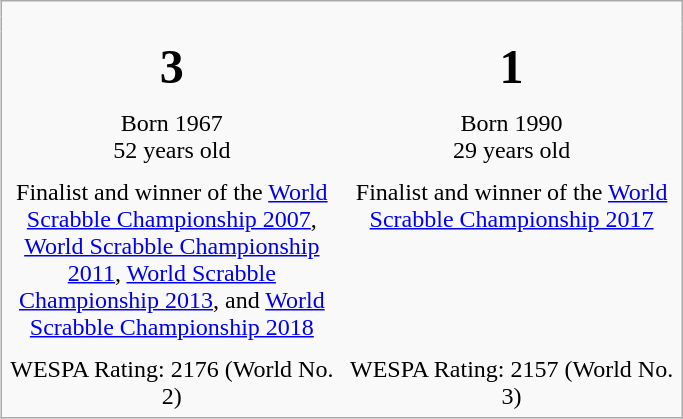<table class="infobox" cellpadding="5" cellspacing="0" style="width:36%; border-collapse:collapse; text-align:center;">
<tr>
<td width=33%></td>
<td width=33%></td>
</tr>
<tr>
<td></td>
<td></td>
</tr>
<tr style="font-size:200%;">
<td><strong>3</strong></td>
<td><strong>1</strong></td>
</tr>
<tr>
<td>Born 1967<br>52 years old</td>
<td>Born 1990<br>29 years old</td>
</tr>
<tr>
<td>Finalist and winner of the <a href='#'>World Scrabble Championship 2007</a>, <a href='#'>World Scrabble Championship 2011</a>, <a href='#'>World Scrabble Championship 2013</a>, and <a href='#'>World Scrabble Championship 2018</a></td>
<td>Finalist and winner of the <a href='#'>World Scrabble Championship 2017</a></td>
</tr>
<tr>
<td>WESPA Rating: 2176 (World No. 2)</td>
<td>WESPA Rating: 2157 (World No. 3)</td>
</tr>
<tr>
</tr>
</table>
